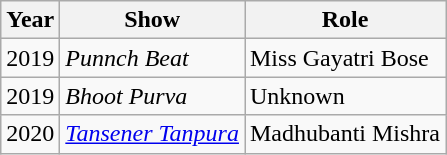<table class="wikitable sortable">
<tr>
<th>Year</th>
<th>Show</th>
<th>Role</th>
</tr>
<tr>
<td>2019</td>
<td><em>Punnch Beat</em></td>
<td>Miss Gayatri Bose</td>
</tr>
<tr>
<td>2019</td>
<td><em>Bhoot Purva</em></td>
<td>Unknown</td>
</tr>
<tr>
<td>2020</td>
<td><em><a href='#'>Tansener Tanpura</a></em></td>
<td>Madhubanti Mishra</td>
</tr>
</table>
